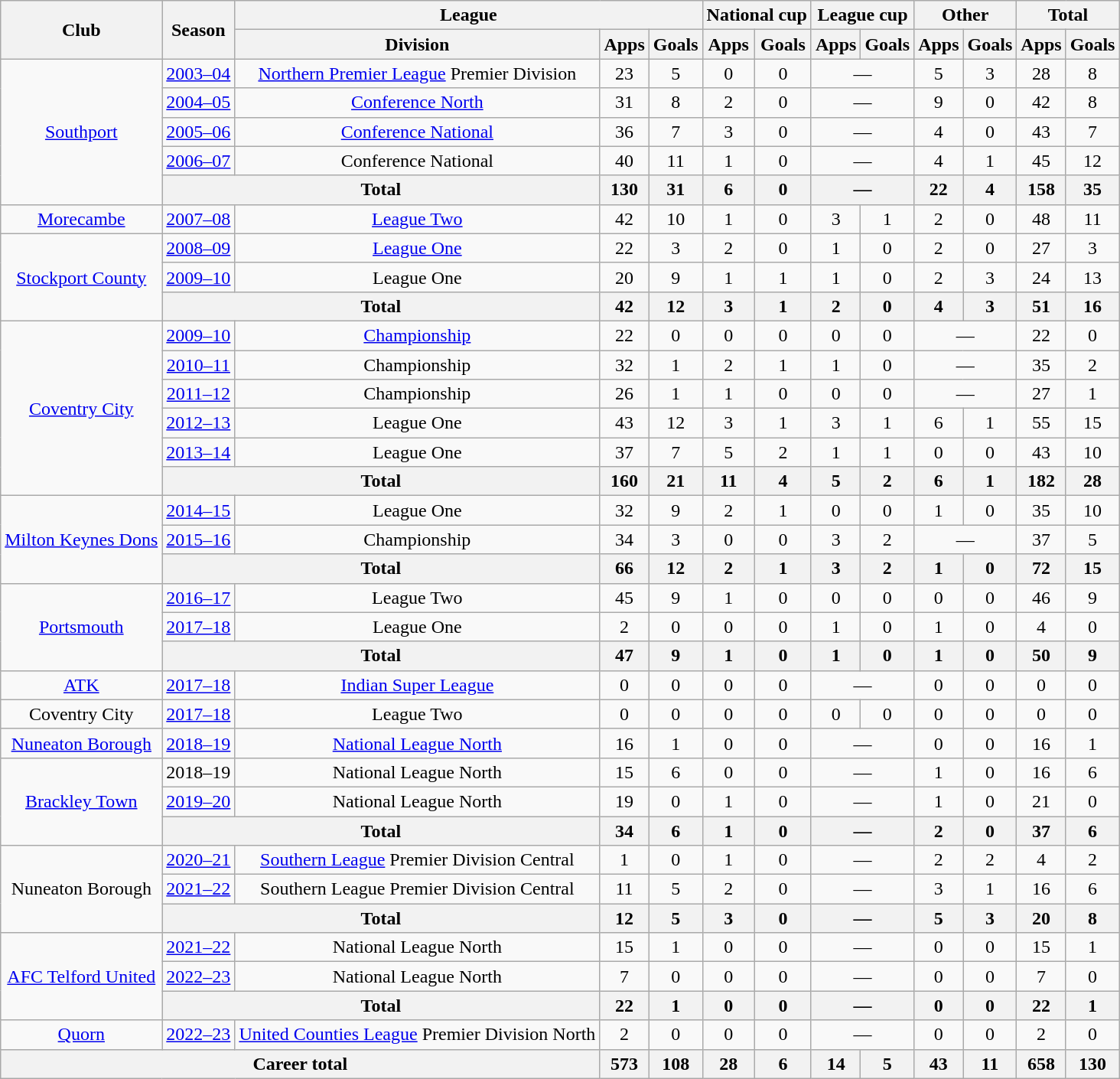<table class="wikitable" style="text-align: center">
<tr>
<th rowspan=2>Club</th>
<th rowspan=2>Season</th>
<th colspan=3>League</th>
<th colspan=2>National cup</th>
<th colspan="2">League cup</th>
<th colspan="2">Other</th>
<th colspan=2>Total</th>
</tr>
<tr>
<th>Division</th>
<th>Apps</th>
<th>Goals</th>
<th>Apps</th>
<th>Goals</th>
<th>Apps</th>
<th>Goals</th>
<th>Apps</th>
<th>Goals</th>
<th>Apps</th>
<th>Goals</th>
</tr>
<tr>
<td rowspan="5"><a href='#'>Southport</a></td>
<td><a href='#'>2003–04</a></td>
<td><a href='#'>Northern Premier League</a> Premier Division</td>
<td>23</td>
<td>5</td>
<td>0</td>
<td>0</td>
<td colspan="2">—</td>
<td>5</td>
<td>3</td>
<td>28</td>
<td>8</td>
</tr>
<tr>
<td><a href='#'>2004–05</a></td>
<td><a href='#'>Conference North</a></td>
<td>31</td>
<td>8</td>
<td>2</td>
<td>0</td>
<td colspan="2">—</td>
<td>9</td>
<td>0</td>
<td>42</td>
<td>8</td>
</tr>
<tr>
<td><a href='#'>2005–06</a></td>
<td><a href='#'>Conference National</a></td>
<td>36</td>
<td>7</td>
<td>3</td>
<td>0</td>
<td colspan="2">—</td>
<td>4</td>
<td>0</td>
<td>43</td>
<td>7</td>
</tr>
<tr>
<td><a href='#'>2006–07</a></td>
<td>Conference National</td>
<td>40</td>
<td>11</td>
<td>1</td>
<td>0</td>
<td colspan="2">—</td>
<td>4</td>
<td>1</td>
<td>45</td>
<td>12</td>
</tr>
<tr>
<th colspan=2>Total</th>
<th>130</th>
<th>31</th>
<th>6</th>
<th>0</th>
<th colspan="2">—</th>
<th>22</th>
<th>4</th>
<th>158</th>
<th>35</th>
</tr>
<tr>
<td><a href='#'>Morecambe</a></td>
<td><a href='#'>2007–08</a></td>
<td><a href='#'>League Two</a></td>
<td>42</td>
<td>10</td>
<td>1</td>
<td>0</td>
<td>3</td>
<td>1</td>
<td>2</td>
<td>0</td>
<td>48</td>
<td>11</td>
</tr>
<tr>
<td rowspan=3><a href='#'>Stockport County</a></td>
<td><a href='#'>2008–09</a></td>
<td><a href='#'>League One</a></td>
<td>22</td>
<td>3</td>
<td>2</td>
<td>0</td>
<td>1</td>
<td>0</td>
<td>2</td>
<td>0</td>
<td>27</td>
<td>3</td>
</tr>
<tr>
<td><a href='#'>2009–10</a></td>
<td>League One</td>
<td>20</td>
<td>9</td>
<td>1</td>
<td>1</td>
<td>1</td>
<td>0</td>
<td>2</td>
<td>3</td>
<td>24</td>
<td>13</td>
</tr>
<tr>
<th colspan=2>Total</th>
<th>42</th>
<th>12</th>
<th>3</th>
<th>1</th>
<th>2</th>
<th>0</th>
<th>4</th>
<th>3</th>
<th>51</th>
<th>16</th>
</tr>
<tr>
<td rowspan=6><a href='#'>Coventry City</a></td>
<td><a href='#'>2009–10</a></td>
<td><a href='#'>Championship</a></td>
<td>22</td>
<td>0</td>
<td>0</td>
<td>0</td>
<td>0</td>
<td>0</td>
<td colspan="2">—</td>
<td>22</td>
<td>0</td>
</tr>
<tr>
<td><a href='#'>2010–11</a></td>
<td>Championship</td>
<td>32</td>
<td>1</td>
<td>2</td>
<td>1</td>
<td>1</td>
<td>0</td>
<td colspan="2">—</td>
<td>35</td>
<td>2</td>
</tr>
<tr>
<td><a href='#'>2011–12</a></td>
<td>Championship</td>
<td>26</td>
<td>1</td>
<td>1</td>
<td>0</td>
<td>0</td>
<td>0</td>
<td colspan="2">—</td>
<td>27</td>
<td>1</td>
</tr>
<tr>
<td><a href='#'>2012–13</a></td>
<td>League One</td>
<td>43</td>
<td>12</td>
<td>3</td>
<td>1</td>
<td>3</td>
<td>1</td>
<td>6</td>
<td>1</td>
<td>55</td>
<td>15</td>
</tr>
<tr>
<td><a href='#'>2013–14</a></td>
<td>League One</td>
<td>37</td>
<td>7</td>
<td>5</td>
<td>2</td>
<td>1</td>
<td>1</td>
<td>0</td>
<td>0</td>
<td>43</td>
<td>10</td>
</tr>
<tr>
<th colspan=2>Total</th>
<th>160</th>
<th>21</th>
<th>11</th>
<th>4</th>
<th>5</th>
<th>2</th>
<th>6</th>
<th>1</th>
<th>182</th>
<th>28</th>
</tr>
<tr>
<td rowspan=3><a href='#'>Milton Keynes Dons</a></td>
<td><a href='#'>2014–15</a></td>
<td>League One</td>
<td>32</td>
<td>9</td>
<td>2</td>
<td>1</td>
<td>0</td>
<td>0</td>
<td>1</td>
<td>0</td>
<td>35</td>
<td>10</td>
</tr>
<tr>
<td><a href='#'>2015–16</a></td>
<td>Championship</td>
<td>34</td>
<td>3</td>
<td>0</td>
<td>0</td>
<td>3</td>
<td>2</td>
<td colspan="2">—</td>
<td>37</td>
<td>5</td>
</tr>
<tr>
<th colspan=2>Total</th>
<th>66</th>
<th>12</th>
<th>2</th>
<th>1</th>
<th>3</th>
<th>2</th>
<th>1</th>
<th>0</th>
<th>72</th>
<th>15</th>
</tr>
<tr>
<td rowspan=3><a href='#'>Portsmouth</a></td>
<td><a href='#'>2016–17</a></td>
<td>League Two</td>
<td>45</td>
<td>9</td>
<td>1</td>
<td>0</td>
<td>0</td>
<td>0</td>
<td>0</td>
<td>0</td>
<td>46</td>
<td>9</td>
</tr>
<tr>
<td><a href='#'>2017–18</a></td>
<td>League One</td>
<td>2</td>
<td>0</td>
<td>0</td>
<td>0</td>
<td>1</td>
<td>0</td>
<td>1</td>
<td>0</td>
<td>4</td>
<td>0</td>
</tr>
<tr>
<th colspan=2>Total</th>
<th>47</th>
<th>9</th>
<th>1</th>
<th>0</th>
<th>1</th>
<th>0</th>
<th>1</th>
<th>0</th>
<th>50</th>
<th>9</th>
</tr>
<tr>
<td><a href='#'>ATK</a></td>
<td><a href='#'>2017–18</a></td>
<td><a href='#'>Indian Super League</a></td>
<td>0</td>
<td>0</td>
<td>0</td>
<td>0</td>
<td colspan="2">—</td>
<td>0</td>
<td>0</td>
<td>0</td>
<td>0</td>
</tr>
<tr>
<td>Coventry City</td>
<td><a href='#'>2017–18</a></td>
<td>League Two</td>
<td>0</td>
<td>0</td>
<td>0</td>
<td>0</td>
<td>0</td>
<td>0</td>
<td>0</td>
<td>0</td>
<td>0</td>
<td>0</td>
</tr>
<tr>
<td><a href='#'>Nuneaton Borough</a></td>
<td><a href='#'>2018–19</a></td>
<td><a href='#'>National League North</a></td>
<td>16</td>
<td>1</td>
<td>0</td>
<td>0</td>
<td colspan="2">—</td>
<td>0</td>
<td>0</td>
<td>16</td>
<td>1</td>
</tr>
<tr>
<td rowspan="3"><a href='#'>Brackley Town</a></td>
<td>2018–19</td>
<td>National League North</td>
<td>15</td>
<td>6</td>
<td>0</td>
<td>0</td>
<td colspan="2">—</td>
<td>1</td>
<td>0</td>
<td>16</td>
<td>6</td>
</tr>
<tr>
<td><a href='#'>2019–20</a></td>
<td>National League North</td>
<td>19</td>
<td>0</td>
<td>1</td>
<td>0</td>
<td colspan="2">—</td>
<td>1</td>
<td>0</td>
<td>21</td>
<td>0</td>
</tr>
<tr>
<th colspan="2">Total</th>
<th>34</th>
<th>6</th>
<th>1</th>
<th>0</th>
<th colspan="2">—</th>
<th>2</th>
<th>0</th>
<th>37</th>
<th>6</th>
</tr>
<tr>
<td rowspan="3">Nuneaton Borough</td>
<td><a href='#'>2020–21</a></td>
<td><a href='#'>Southern League</a> Premier Division Central</td>
<td>1</td>
<td>0</td>
<td>1</td>
<td>0</td>
<td colspan="2">—</td>
<td>2</td>
<td>2</td>
<td>4</td>
<td>2</td>
</tr>
<tr>
<td><a href='#'>2021–22</a></td>
<td>Southern League Premier Division Central</td>
<td>11</td>
<td>5</td>
<td>2</td>
<td>0</td>
<td colspan="2">—</td>
<td>3</td>
<td>1</td>
<td>16</td>
<td>6</td>
</tr>
<tr>
<th colspan="2">Total</th>
<th>12</th>
<th>5</th>
<th>3</th>
<th>0</th>
<th colspan="2">—</th>
<th>5</th>
<th>3</th>
<th>20</th>
<th>8</th>
</tr>
<tr>
<td rowspan="3"><a href='#'>AFC Telford United</a></td>
<td><a href='#'>2021–22</a></td>
<td>National League North</td>
<td>15</td>
<td>1</td>
<td>0</td>
<td>0</td>
<td colspan="2">—</td>
<td>0</td>
<td>0</td>
<td>15</td>
<td>1</td>
</tr>
<tr>
<td><a href='#'>2022–23</a></td>
<td>National League North</td>
<td>7</td>
<td>0</td>
<td>0</td>
<td>0</td>
<td colspan="2">—</td>
<td>0</td>
<td>0</td>
<td>7</td>
<td>0</td>
</tr>
<tr>
<th colspan="2">Total</th>
<th>22</th>
<th>1</th>
<th>0</th>
<th>0</th>
<th colspan="2">—</th>
<th>0</th>
<th>0</th>
<th>22</th>
<th>1</th>
</tr>
<tr>
<td><a href='#'>Quorn</a></td>
<td><a href='#'>2022–23</a></td>
<td><a href='#'>United Counties League</a> Premier Division North</td>
<td>2</td>
<td>0</td>
<td>0</td>
<td>0</td>
<td colspan="2">—</td>
<td>0</td>
<td>0</td>
<td>2</td>
<td>0</td>
</tr>
<tr>
<th colspan="3">Career total</th>
<th>573</th>
<th>108</th>
<th>28</th>
<th>6</th>
<th>14</th>
<th>5</th>
<th>43</th>
<th>11</th>
<th>658</th>
<th>130</th>
</tr>
</table>
